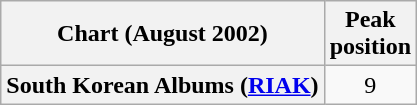<table class="wikitable plainrowheaders">
<tr>
<th>Chart (August 2002)</th>
<th>Peak<br>position</th>
</tr>
<tr>
<th scope="row">South Korean Albums (<a href='#'>RIAK</a>)</th>
<td style="text-align:center;">9</td>
</tr>
</table>
